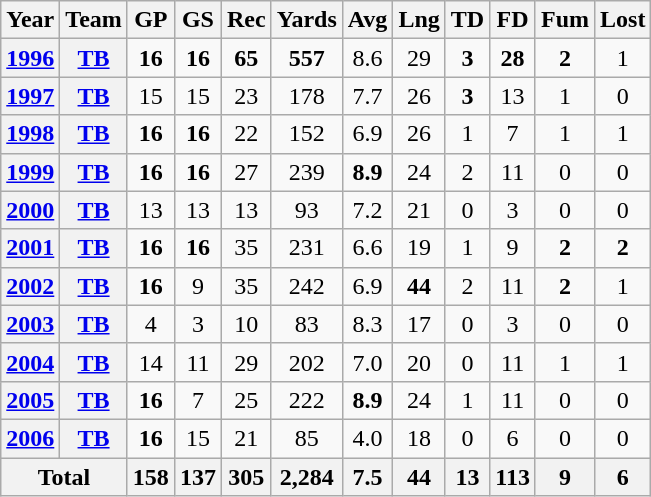<table class="wikitable" style="text-align:center;">
<tr>
<th>Year</th>
<th>Team</th>
<th>GP</th>
<th>GS</th>
<th>Rec</th>
<th>Yards</th>
<th>Avg</th>
<th>Lng</th>
<th>TD</th>
<th>FD</th>
<th>Fum</th>
<th>Lost</th>
</tr>
<tr>
<th><a href='#'>1996</a></th>
<th><a href='#'>TB</a></th>
<td><strong>16</strong></td>
<td><strong>16</strong></td>
<td><strong>65</strong></td>
<td><strong>557</strong></td>
<td>8.6</td>
<td>29</td>
<td><strong>3</strong></td>
<td><strong>28</strong></td>
<td><strong>2</strong></td>
<td>1</td>
</tr>
<tr>
<th><a href='#'>1997</a></th>
<th><a href='#'>TB</a></th>
<td>15</td>
<td>15</td>
<td>23</td>
<td>178</td>
<td>7.7</td>
<td>26</td>
<td><strong>3</strong></td>
<td>13</td>
<td>1</td>
<td>0</td>
</tr>
<tr>
<th><a href='#'>1998</a></th>
<th><a href='#'>TB</a></th>
<td><strong>16</strong></td>
<td><strong>16</strong></td>
<td>22</td>
<td>152</td>
<td>6.9</td>
<td>26</td>
<td>1</td>
<td>7</td>
<td>1</td>
<td>1</td>
</tr>
<tr>
<th><a href='#'>1999</a></th>
<th><a href='#'>TB</a></th>
<td><strong>16</strong></td>
<td><strong>16</strong></td>
<td>27</td>
<td>239</td>
<td><strong>8.9</strong></td>
<td>24</td>
<td>2</td>
<td>11</td>
<td>0</td>
<td>0</td>
</tr>
<tr>
<th><a href='#'>2000</a></th>
<th><a href='#'>TB</a></th>
<td>13</td>
<td>13</td>
<td>13</td>
<td>93</td>
<td>7.2</td>
<td>21</td>
<td>0</td>
<td>3</td>
<td>0</td>
<td>0</td>
</tr>
<tr>
<th><a href='#'>2001</a></th>
<th><a href='#'>TB</a></th>
<td><strong>16</strong></td>
<td><strong>16</strong></td>
<td>35</td>
<td>231</td>
<td>6.6</td>
<td>19</td>
<td>1</td>
<td>9</td>
<td><strong>2</strong></td>
<td><strong>2</strong></td>
</tr>
<tr>
<th><a href='#'>2002</a></th>
<th><a href='#'>TB</a></th>
<td><strong>16</strong></td>
<td>9</td>
<td>35</td>
<td>242</td>
<td>6.9</td>
<td><strong>44</strong></td>
<td>2</td>
<td>11</td>
<td><strong>2</strong></td>
<td>1</td>
</tr>
<tr>
<th><a href='#'>2003</a></th>
<th><a href='#'>TB</a></th>
<td>4</td>
<td>3</td>
<td>10</td>
<td>83</td>
<td>8.3</td>
<td>17</td>
<td>0</td>
<td>3</td>
<td>0</td>
<td>0</td>
</tr>
<tr>
<th><a href='#'>2004</a></th>
<th><a href='#'>TB</a></th>
<td>14</td>
<td>11</td>
<td>29</td>
<td>202</td>
<td>7.0</td>
<td>20</td>
<td>0</td>
<td>11</td>
<td>1</td>
<td>1</td>
</tr>
<tr>
<th><a href='#'>2005</a></th>
<th><a href='#'>TB</a></th>
<td><strong>16</strong></td>
<td>7</td>
<td>25</td>
<td>222</td>
<td><strong>8.9</strong></td>
<td>24</td>
<td>1</td>
<td>11</td>
<td>0</td>
<td>0</td>
</tr>
<tr>
<th><a href='#'>2006</a></th>
<th><a href='#'>TB</a></th>
<td><strong>16</strong></td>
<td>15</td>
<td>21</td>
<td>85</td>
<td>4.0</td>
<td>18</td>
<td>0</td>
<td>6</td>
<td>0</td>
<td>0</td>
</tr>
<tr>
<th colspan="2">Total</th>
<th>158</th>
<th>137</th>
<th>305</th>
<th>2,284</th>
<th>7.5</th>
<th>44</th>
<th>13</th>
<th>113</th>
<th>9</th>
<th>6</th>
</tr>
</table>
